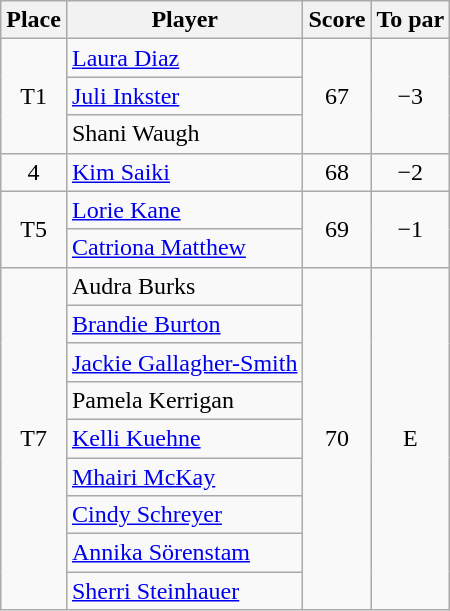<table class="wikitable">
<tr>
<th>Place</th>
<th>Player</th>
<th>Score</th>
<th>To par</th>
</tr>
<tr>
<td rowspan=3 align=center>T1</td>
<td> <a href='#'>Laura Diaz</a></td>
<td rowspan=3 align=center>67</td>
<td rowspan=3 align=center>−3</td>
</tr>
<tr>
<td> <a href='#'>Juli Inkster</a></td>
</tr>
<tr>
<td> Shani Waugh</td>
</tr>
<tr>
<td align=center>4</td>
<td> <a href='#'>Kim Saiki</a></td>
<td align=center>68</td>
<td align=center>−2</td>
</tr>
<tr>
<td rowspan=2 align=center>T5</td>
<td> <a href='#'>Lorie Kane</a></td>
<td rowspan=2 align=center>69</td>
<td rowspan=2 align=center>−1</td>
</tr>
<tr>
<td> <a href='#'>Catriona Matthew</a></td>
</tr>
<tr>
<td rowspan=9 align=center>T7</td>
<td> Audra Burks</td>
<td rowspan=9 align=center>70</td>
<td rowspan=9 align=center>E</td>
</tr>
<tr>
<td> <a href='#'>Brandie Burton</a></td>
</tr>
<tr>
<td> <a href='#'>Jackie Gallagher-Smith</a></td>
</tr>
<tr>
<td> Pamela Kerrigan</td>
</tr>
<tr>
<td> <a href='#'>Kelli Kuehne</a></td>
</tr>
<tr>
<td> <a href='#'>Mhairi McKay</a></td>
</tr>
<tr>
<td> <a href='#'>Cindy Schreyer</a></td>
</tr>
<tr>
<td> <a href='#'>Annika Sörenstam</a></td>
</tr>
<tr>
<td> <a href='#'>Sherri Steinhauer</a></td>
</tr>
</table>
